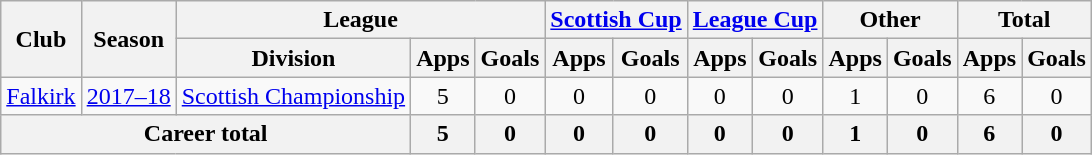<table class="wikitable" style="text-align: center">
<tr>
<th rowspan="2">Club</th>
<th rowspan="2">Season</th>
<th colspan="3">League</th>
<th colspan="2"><a href='#'>Scottish Cup</a></th>
<th colspan="2"><a href='#'>League Cup</a></th>
<th colspan="2">Other</th>
<th colspan="2">Total</th>
</tr>
<tr>
<th>Division</th>
<th>Apps</th>
<th>Goals</th>
<th>Apps</th>
<th>Goals</th>
<th>Apps</th>
<th>Goals</th>
<th>Apps</th>
<th>Goals</th>
<th>Apps</th>
<th>Goals</th>
</tr>
<tr>
<td><a href='#'>Falkirk</a></td>
<td><a href='#'>2017–18</a></td>
<td><a href='#'>Scottish Championship</a></td>
<td>5</td>
<td>0</td>
<td>0</td>
<td>0</td>
<td>0</td>
<td>0</td>
<td>1</td>
<td>0</td>
<td>6</td>
<td>0</td>
</tr>
<tr>
<th colspan=3>Career total</th>
<th>5</th>
<th>0</th>
<th>0</th>
<th>0</th>
<th>0</th>
<th>0</th>
<th>1</th>
<th>0</th>
<th>6</th>
<th>0</th>
</tr>
</table>
